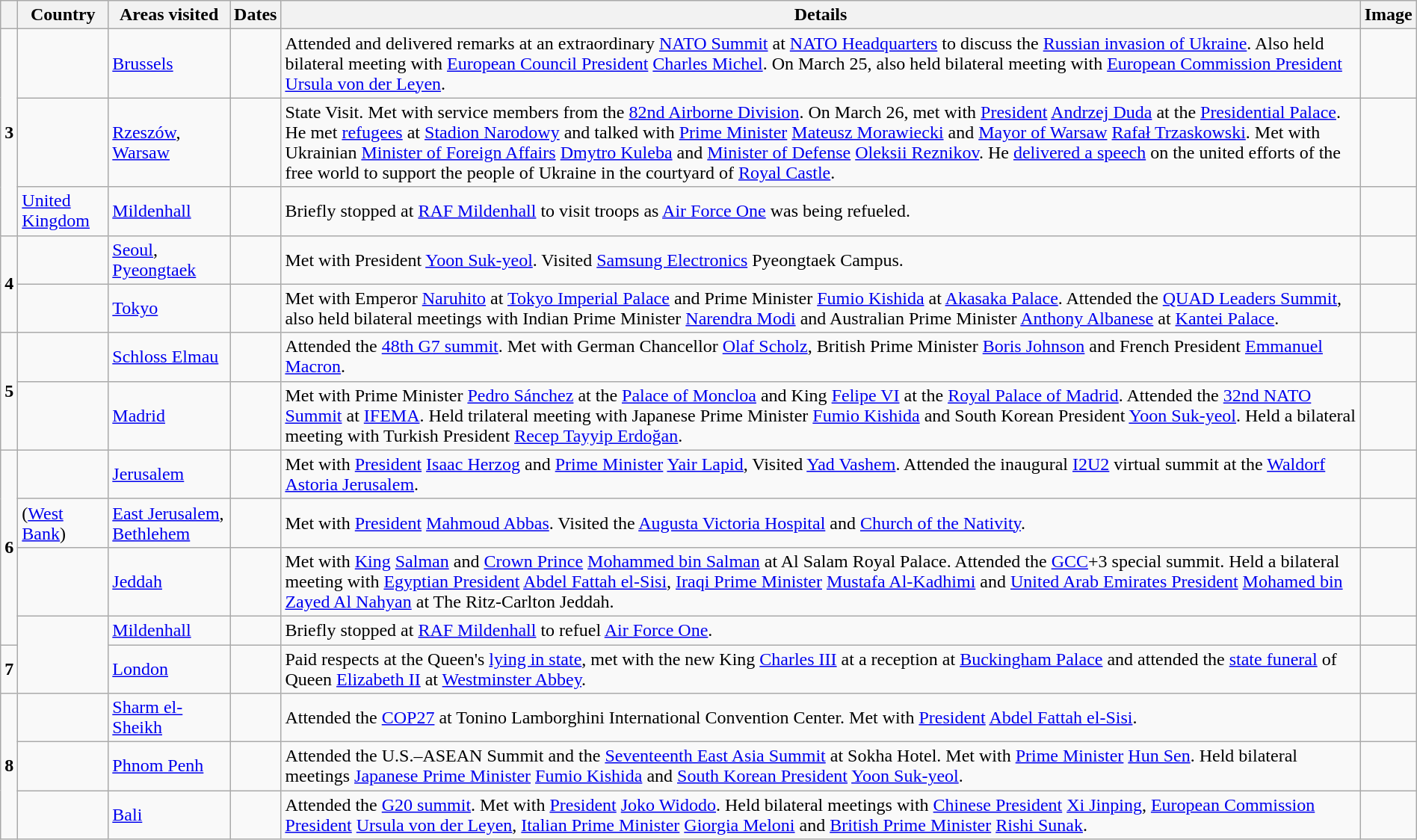<table class="wikitable sortable" style="margin: 1em auto 1em auto">
<tr>
<th></th>
<th>Country</th>
<th>Areas visited</th>
<th>Dates</th>
<th class="unsortable">Details</th>
<th class="unsortable">Image</th>
</tr>
<tr>
<td rowspan="3"><strong>3</strong></td>
<td></td>
<td><a href='#'>Brussels</a></td>
<td></td>
<td>Attended and delivered remarks at an extraordinary <a href='#'>NATO Summit</a> at <a href='#'>NATO Headquarters</a> to discuss the <a href='#'>Russian invasion of Ukraine</a>. Also held bilateral meeting with <a href='#'>European Council President</a> <a href='#'>Charles Michel</a>. On March 25, also held bilateral meeting with <a href='#'>European Commission President</a> <a href='#'>Ursula von der Leyen</a>.</td>
<td></td>
</tr>
<tr>
<td></td>
<td><a href='#'>Rzeszów</a>, <a href='#'>Warsaw</a></td>
<td></td>
<td>State Visit. Met with service members from the <a href='#'>82nd Airborne Division</a>. On March 26, met with <a href='#'>President</a> <a href='#'>Andrzej Duda</a> at the <a href='#'>Presidential Palace</a>. He met <a href='#'>refugees</a> at <a href='#'>Stadion Narodowy</a> and talked with <a href='#'>Prime Minister</a> <a href='#'>Mateusz Morawiecki</a> and <a href='#'>Mayor of Warsaw</a> <a href='#'>Rafał Trzaskowski</a>. Met with Ukrainian <a href='#'>Minister of Foreign Affairs</a> <a href='#'>Dmytro Kuleba</a> and <a href='#'>Minister of Defense</a> <a href='#'>Oleksii Reznikov</a>. He <a href='#'>delivered a speech</a> on the united efforts of the free world to support the people of Ukraine in the courtyard of <a href='#'>Royal Castle</a>.</td>
<td></td>
</tr>
<tr>
<td> <a href='#'>United Kingdom</a></td>
<td><a href='#'>Mildenhall</a></td>
<td></td>
<td>Briefly stopped at <a href='#'>RAF Mildenhall</a> to visit troops as <a href='#'>Air Force One</a> was being refueled.</td>
<td></td>
</tr>
<tr>
<td rowspan="2"><strong>4</strong></td>
<td></td>
<td><a href='#'>Seoul</a>, <a href='#'>Pyeongtaek</a></td>
<td></td>
<td>Met with President <a href='#'>Yoon Suk-yeol</a>. Visited <a href='#'>Samsung Electronics</a> Pyeongtaek Campus.</td>
<td></td>
</tr>
<tr>
<td></td>
<td><a href='#'>Tokyo</a></td>
<td></td>
<td>Met with Emperor <a href='#'>Naruhito</a> at <a href='#'>Tokyo Imperial Palace</a> and Prime Minister <a href='#'>Fumio Kishida</a> at <a href='#'>Akasaka Palace</a>. Attended the <a href='#'>QUAD Leaders Summit</a>, also held bilateral meetings with Indian Prime Minister <a href='#'>Narendra Modi</a> and Australian Prime Minister <a href='#'>Anthony Albanese</a> at <a href='#'>Kantei Palace</a>.</td>
<td></td>
</tr>
<tr>
<td rowspan="2"><strong>5</strong></td>
<td></td>
<td><a href='#'>Schloss Elmau</a></td>
<td></td>
<td>Attended the <a href='#'>48th G7 summit</a>. Met with German Chancellor <a href='#'>Olaf Scholz</a>, British Prime Minister <a href='#'>Boris Johnson</a> and French President <a href='#'>Emmanuel Macron</a>.</td>
<td></td>
</tr>
<tr>
<td></td>
<td><a href='#'>Madrid</a></td>
<td></td>
<td>Met with Prime Minister <a href='#'>Pedro Sánchez</a> at the <a href='#'>Palace of Moncloa</a> and King <a href='#'>Felipe VI</a> at the <a href='#'>Royal Palace of Madrid</a>. Attended the <a href='#'>32nd NATO Summit</a> at <a href='#'>IFEMA</a>. Held trilateral meeting with Japanese Prime Minister <a href='#'>Fumio Kishida</a> and South Korean President <a href='#'>Yoon Suk-yeol</a>. Held a bilateral meeting with Turkish President <a href='#'>Recep Tayyip Erdoğan</a>.</td>
<td></td>
</tr>
<tr>
<td rowspan="4"><strong>6</strong></td>
<td></td>
<td><a href='#'>Jerusalem</a></td>
<td></td>
<td>Met with <a href='#'>President</a> <a href='#'>Isaac Herzog</a> and <a href='#'>Prime Minister</a> <a href='#'>Yair Lapid</a>, Visited <a href='#'>Yad Vashem</a>. Attended the inaugural <a href='#'>I2U2</a> virtual summit at the <a href='#'>Waldorf Astoria Jerusalem</a>.</td>
<td></td>
</tr>
<tr>
<td> (<a href='#'>West Bank</a>)</td>
<td><a href='#'>East Jerusalem</a>, <a href='#'>Bethlehem</a></td>
<td></td>
<td>Met with <a href='#'>President</a> <a href='#'>Mahmoud Abbas</a>. Visited the <a href='#'>Augusta Victoria Hospital</a> and <a href='#'>Church of the Nativity</a>.</td>
<td></td>
</tr>
<tr>
<td></td>
<td><a href='#'>Jeddah</a></td>
<td></td>
<td>Met with <a href='#'>King</a> <a href='#'>Salman</a> and <a href='#'>Crown Prince</a> <a href='#'>Mohammed bin Salman</a> at Al Salam Royal Palace. Attended the <a href='#'>GCC</a>+3 special summit. Held a bilateral meeting with <a href='#'>Egyptian President</a> <a href='#'>Abdel Fattah el-Sisi</a>, <a href='#'>Iraqi Prime Minister</a> <a href='#'>Mustafa Al-Kadhimi</a> and <a href='#'>United Arab Emirates President</a> <a href='#'>Mohamed bin Zayed Al Nahyan</a> at The Ritz-Carlton Jeddah.</td>
<td></td>
</tr>
<tr>
<td rowspan="2"></td>
<td><a href='#'>Mildenhall</a></td>
<td></td>
<td>Briefly stopped at <a href='#'>RAF Mildenhall</a> to refuel <a href='#'>Air Force One</a>.</td>
<td></td>
</tr>
<tr>
<td><strong>7</strong></td>
<td><a href='#'>London</a></td>
<td></td>
<td>Paid respects at the Queen's <a href='#'>lying in state</a>, met with the new King <a href='#'>Charles III</a> at a reception at <a href='#'>Buckingham Palace</a> and attended the <a href='#'>state funeral</a> of Queen <a href='#'>Elizabeth II</a> at <a href='#'>Westminster Abbey</a>.</td>
<td></td>
</tr>
<tr>
<td rowspan="3"><strong>8</strong></td>
<td></td>
<td><a href='#'>Sharm el-Sheikh</a></td>
<td></td>
<td>Attended the <a href='#'>COP27</a> at Tonino Lamborghini International Convention Center. Met with <a href='#'>President</a> <a href='#'>Abdel Fattah el-Sisi</a>.</td>
<td></td>
</tr>
<tr>
<td></td>
<td><a href='#'>Phnom Penh</a></td>
<td></td>
<td>Attended the U.S.–ASEAN Summit and the <a href='#'>Seventeenth East Asia Summit</a> at Sokha Hotel. Met with <a href='#'>Prime Minister</a> <a href='#'>Hun Sen</a>. Held bilateral meetings <a href='#'>Japanese Prime Minister</a> <a href='#'>Fumio Kishida</a> and <a href='#'>South Korean President</a> <a href='#'>Yoon Suk-yeol</a>.</td>
<td></td>
</tr>
<tr>
<td></td>
<td><a href='#'>Bali</a></td>
<td></td>
<td>Attended the <a href='#'>G20 summit</a>. Met with <a href='#'>President</a> <a href='#'>Joko Widodo</a>. Held bilateral meetings with <a href='#'>Chinese President</a> <a href='#'>Xi Jinping</a>, <a href='#'>European Commission President</a> <a href='#'>Ursula von der Leyen</a>, <a href='#'>Italian Prime Minister</a> <a href='#'>Giorgia Meloni</a> and  <a href='#'>British Prime Minister</a> <a href='#'>Rishi Sunak</a>.</td>
<td></td>
</tr>
</table>
